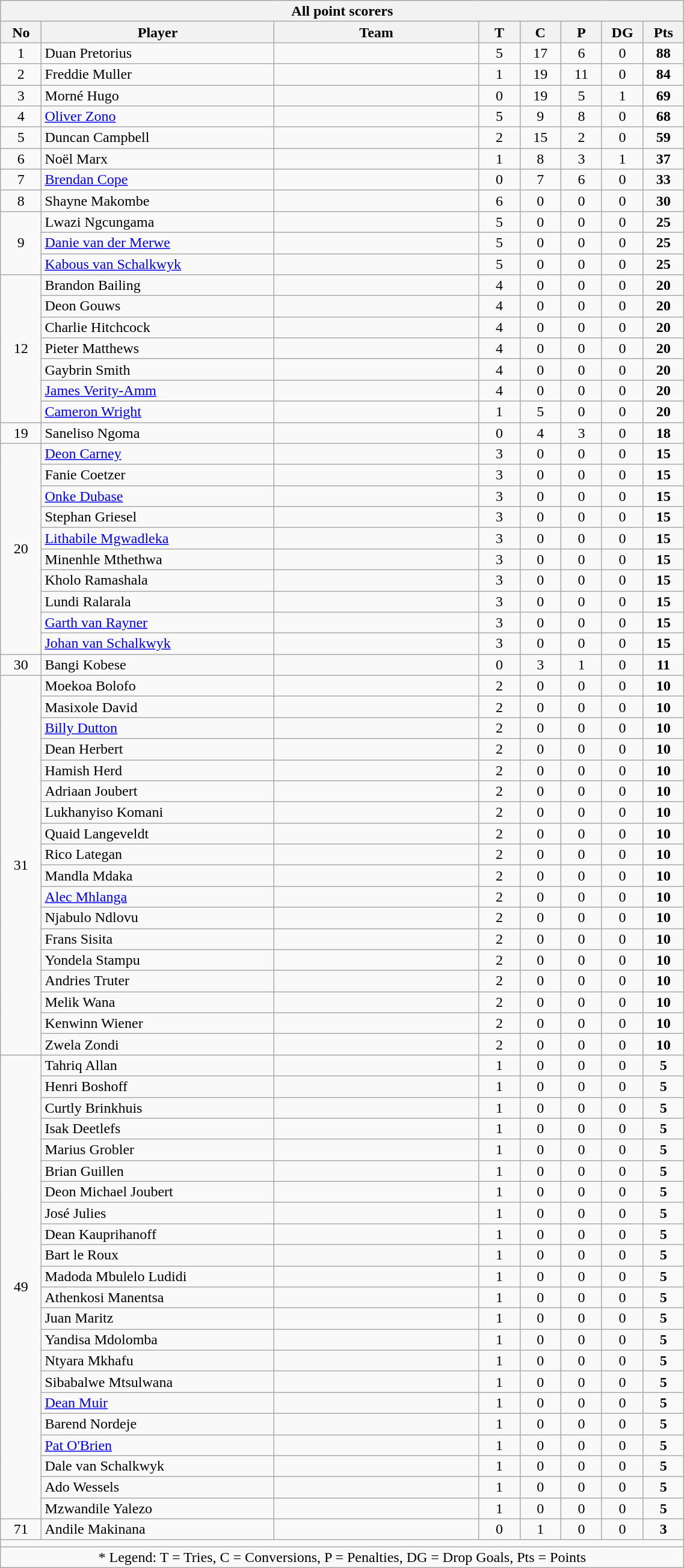<table class="wikitable collapsible sortable" style="text-align:center; line-height:100%; font-size:100%; width:60%;">
<tr>
<th colspan=8>All point scorers</th>
</tr>
<tr>
<th style="width:6%;">No</th>
<th style="width:34%;">Player</th>
<th style="width:30%;">Team</th>
<th style="width:6%;">T</th>
<th style="width:6%;">C</th>
<th style="width:6%;">P</th>
<th style="width:6%;">DG</th>
<th style="width:6%;">Pts<br></th>
</tr>
<tr>
<td>1</td>
<td align=left>Duan Pretorius</td>
<td align=left></td>
<td>5</td>
<td>17</td>
<td>6</td>
<td>0</td>
<td><strong>88</strong></td>
</tr>
<tr>
<td>2</td>
<td align=left>Freddie Muller</td>
<td align=left></td>
<td>1</td>
<td>19</td>
<td>11</td>
<td>0</td>
<td><strong>84</strong></td>
</tr>
<tr>
<td>3</td>
<td align=left>Morné Hugo</td>
<td align=left></td>
<td>0</td>
<td>19</td>
<td>5</td>
<td>1</td>
<td><strong>69</strong></td>
</tr>
<tr>
<td>4</td>
<td align=left><a href='#'>Oliver Zono</a></td>
<td align=left></td>
<td>5</td>
<td>9</td>
<td>8</td>
<td>0</td>
<td><strong>68</strong></td>
</tr>
<tr>
<td>5</td>
<td align=left>Duncan Campbell</td>
<td align=left></td>
<td>2</td>
<td>15</td>
<td>2</td>
<td>0</td>
<td><strong>59</strong></td>
</tr>
<tr>
<td>6</td>
<td align=left>Noël Marx</td>
<td align=left></td>
<td>1</td>
<td>8</td>
<td>3</td>
<td>1</td>
<td><strong>37</strong></td>
</tr>
<tr>
<td>7</td>
<td align=left><a href='#'>Brendan Cope</a></td>
<td align=left></td>
<td>0</td>
<td>7</td>
<td>6</td>
<td>0</td>
<td><strong>33</strong></td>
</tr>
<tr>
<td>8</td>
<td align=left>Shayne Makombe</td>
<td align=left></td>
<td>6</td>
<td>0</td>
<td>0</td>
<td>0</td>
<td><strong>30</strong></td>
</tr>
<tr>
<td rowspan=3>9</td>
<td align=left>Lwazi Ngcungama</td>
<td align=left></td>
<td>5</td>
<td>0</td>
<td>0</td>
<td>0</td>
<td><strong>25</strong></td>
</tr>
<tr>
<td align=left><a href='#'>Danie van der Merwe</a></td>
<td align=left></td>
<td>5</td>
<td>0</td>
<td>0</td>
<td>0</td>
<td><strong>25</strong></td>
</tr>
<tr>
<td align=left><a href='#'>Kabous van Schalkwyk</a></td>
<td align=left></td>
<td>5</td>
<td>0</td>
<td>0</td>
<td>0</td>
<td><strong>25</strong></td>
</tr>
<tr>
<td rowspan=7>12</td>
<td align=left>Brandon Bailing</td>
<td align=left></td>
<td>4</td>
<td>0</td>
<td>0</td>
<td>0</td>
<td><strong>20</strong></td>
</tr>
<tr>
<td align=left>Deon Gouws</td>
<td align=left></td>
<td>4</td>
<td>0</td>
<td>0</td>
<td>0</td>
<td><strong>20</strong></td>
</tr>
<tr>
<td align=left>Charlie Hitchcock</td>
<td align=left></td>
<td>4</td>
<td>0</td>
<td>0</td>
<td>0</td>
<td><strong>20</strong></td>
</tr>
<tr>
<td align=left>Pieter Matthews</td>
<td align=left></td>
<td>4</td>
<td>0</td>
<td>0</td>
<td>0</td>
<td><strong>20</strong></td>
</tr>
<tr>
<td align=left>Gaybrin Smith</td>
<td align=left></td>
<td>4</td>
<td>0</td>
<td>0</td>
<td>0</td>
<td><strong>20</strong></td>
</tr>
<tr>
<td align=left><a href='#'>James Verity-Amm</a></td>
<td align=left></td>
<td>4</td>
<td>0</td>
<td>0</td>
<td>0</td>
<td><strong>20</strong></td>
</tr>
<tr>
<td align=left><a href='#'>Cameron Wright</a></td>
<td align=left></td>
<td>1</td>
<td>5</td>
<td>0</td>
<td>0</td>
<td><strong>20</strong></td>
</tr>
<tr>
<td>19</td>
<td align=left>Saneliso Ngoma</td>
<td align=left></td>
<td>0</td>
<td>4</td>
<td>3</td>
<td>0</td>
<td><strong>18</strong></td>
</tr>
<tr>
<td rowspan=10>20</td>
<td align=left><a href='#'>Deon Carney</a></td>
<td align=left></td>
<td>3</td>
<td>0</td>
<td>0</td>
<td>0</td>
<td><strong>15</strong></td>
</tr>
<tr>
<td align=left>Fanie Coetzer</td>
<td align=left></td>
<td>3</td>
<td>0</td>
<td>0</td>
<td>0</td>
<td><strong>15</strong></td>
</tr>
<tr>
<td align=left><a href='#'>Onke Dubase</a></td>
<td align=left></td>
<td>3</td>
<td>0</td>
<td>0</td>
<td>0</td>
<td><strong>15</strong></td>
</tr>
<tr>
<td align=left>Stephan Griesel</td>
<td align=left></td>
<td>3</td>
<td>0</td>
<td>0</td>
<td>0</td>
<td><strong>15</strong></td>
</tr>
<tr>
<td align=left><a href='#'>Lithabile Mgwadleka</a></td>
<td align=left></td>
<td>3</td>
<td>0</td>
<td>0</td>
<td>0</td>
<td><strong>15</strong></td>
</tr>
<tr>
<td align=left>Minenhle Mthethwa</td>
<td align=left></td>
<td>3</td>
<td>0</td>
<td>0</td>
<td>0</td>
<td><strong>15</strong></td>
</tr>
<tr>
<td align=left>Kholo Ramashala</td>
<td align=left></td>
<td>3</td>
<td>0</td>
<td>0</td>
<td>0</td>
<td><strong>15</strong></td>
</tr>
<tr>
<td align=left>Lundi Ralarala</td>
<td align=left></td>
<td>3</td>
<td>0</td>
<td>0</td>
<td>0</td>
<td><strong>15</strong></td>
</tr>
<tr>
<td align=left><a href='#'>Garth van Rayner</a></td>
<td align=left></td>
<td>3</td>
<td>0</td>
<td>0</td>
<td>0</td>
<td><strong>15</strong></td>
</tr>
<tr>
<td align=left><a href='#'>Johan van Schalkwyk</a></td>
<td align=left></td>
<td>3</td>
<td>0</td>
<td>0</td>
<td>0</td>
<td><strong>15</strong></td>
</tr>
<tr>
<td>30</td>
<td align=left>Bangi Kobese</td>
<td align=left></td>
<td>0</td>
<td>3</td>
<td>1</td>
<td>0</td>
<td><strong>11</strong></td>
</tr>
<tr>
<td rowspan=18>31</td>
<td align=left>Moekoa Bolofo</td>
<td align=left></td>
<td>2</td>
<td>0</td>
<td>0</td>
<td>0</td>
<td><strong>10</strong></td>
</tr>
<tr>
<td align=left>Masixole David</td>
<td align=left></td>
<td>2</td>
<td>0</td>
<td>0</td>
<td>0</td>
<td><strong>10</strong></td>
</tr>
<tr>
<td align=left><a href='#'>Billy Dutton</a></td>
<td align=left></td>
<td>2</td>
<td>0</td>
<td>0</td>
<td>0</td>
<td><strong>10</strong></td>
</tr>
<tr>
<td align=left>Dean Herbert</td>
<td align=left></td>
<td>2</td>
<td>0</td>
<td>0</td>
<td>0</td>
<td><strong>10</strong></td>
</tr>
<tr>
<td align=left>Hamish Herd</td>
<td align=left></td>
<td>2</td>
<td>0</td>
<td>0</td>
<td>0</td>
<td><strong>10</strong></td>
</tr>
<tr>
<td align=left>Adriaan Joubert</td>
<td align=left></td>
<td>2</td>
<td>0</td>
<td>0</td>
<td>0</td>
<td><strong>10</strong></td>
</tr>
<tr>
<td align=left>Lukhanyiso Komani</td>
<td align=left></td>
<td>2</td>
<td>0</td>
<td>0</td>
<td>0</td>
<td><strong>10</strong></td>
</tr>
<tr>
<td align=left>Quaid Langeveldt</td>
<td align=left></td>
<td>2</td>
<td>0</td>
<td>0</td>
<td>0</td>
<td><strong>10</strong></td>
</tr>
<tr>
<td align=left>Rico Lategan</td>
<td align=left></td>
<td>2</td>
<td>0</td>
<td>0</td>
<td>0</td>
<td><strong>10</strong></td>
</tr>
<tr>
<td align=left>Mandla Mdaka</td>
<td align=left></td>
<td>2</td>
<td>0</td>
<td>0</td>
<td>0</td>
<td><strong>10</strong></td>
</tr>
<tr>
<td align=left><a href='#'>Alec Mhlanga</a></td>
<td align=left></td>
<td>2</td>
<td>0</td>
<td>0</td>
<td>0</td>
<td><strong>10</strong></td>
</tr>
<tr>
<td align=left>Njabulo Ndlovu</td>
<td align=left></td>
<td>2</td>
<td>0</td>
<td>0</td>
<td>0</td>
<td><strong>10</strong></td>
</tr>
<tr>
<td align=left>Frans Sisita</td>
<td align=left></td>
<td>2</td>
<td>0</td>
<td>0</td>
<td>0</td>
<td><strong>10</strong></td>
</tr>
<tr>
<td align=left>Yondela Stampu</td>
<td align=left></td>
<td>2</td>
<td>0</td>
<td>0</td>
<td>0</td>
<td><strong>10</strong></td>
</tr>
<tr>
<td align=left>Andries Truter</td>
<td align=left></td>
<td>2</td>
<td>0</td>
<td>0</td>
<td>0</td>
<td><strong>10</strong></td>
</tr>
<tr>
<td align=left>Melik Wana</td>
<td align=left></td>
<td>2</td>
<td>0</td>
<td>0</td>
<td>0</td>
<td><strong>10</strong></td>
</tr>
<tr>
<td align=left>Kenwinn Wiener</td>
<td align=left></td>
<td>2</td>
<td>0</td>
<td>0</td>
<td>0</td>
<td><strong>10</strong></td>
</tr>
<tr>
<td align=left>Zwela Zondi</td>
<td align=left></td>
<td>2</td>
<td>0</td>
<td>0</td>
<td>0</td>
<td><strong>10</strong></td>
</tr>
<tr>
<td rowspan=22>49</td>
<td align=left>Tahriq Allan</td>
<td align=left></td>
<td>1</td>
<td>0</td>
<td>0</td>
<td>0</td>
<td><strong>5</strong></td>
</tr>
<tr>
<td align=left>Henri Boshoff</td>
<td align=left></td>
<td>1</td>
<td>0</td>
<td>0</td>
<td>0</td>
<td><strong>5</strong></td>
</tr>
<tr>
<td align=left>Curtly Brinkhuis</td>
<td align=left></td>
<td>1</td>
<td>0</td>
<td>0</td>
<td>0</td>
<td><strong>5</strong></td>
</tr>
<tr>
<td align=left>Isak Deetlefs</td>
<td align=left></td>
<td>1</td>
<td>0</td>
<td>0</td>
<td>0</td>
<td><strong>5</strong></td>
</tr>
<tr>
<td align=left>Marius Grobler</td>
<td align=left></td>
<td>1</td>
<td>0</td>
<td>0</td>
<td>0</td>
<td><strong>5</strong></td>
</tr>
<tr>
<td align=left>Brian Guillen</td>
<td align=left></td>
<td>1</td>
<td>0</td>
<td>0</td>
<td>0</td>
<td><strong>5</strong></td>
</tr>
<tr>
<td align=left>Deon Michael Joubert</td>
<td align=left></td>
<td>1</td>
<td>0</td>
<td>0</td>
<td>0</td>
<td><strong>5</strong></td>
</tr>
<tr>
<td align=left>José Julies</td>
<td align=left></td>
<td>1</td>
<td>0</td>
<td>0</td>
<td>0</td>
<td><strong>5</strong></td>
</tr>
<tr>
<td align=left>Dean Kauprihanoff</td>
<td align=left></td>
<td>1</td>
<td>0</td>
<td>0</td>
<td>0</td>
<td><strong>5</strong></td>
</tr>
<tr>
<td align=left>Bart le Roux</td>
<td align=left></td>
<td>1</td>
<td>0</td>
<td>0</td>
<td>0</td>
<td><strong>5</strong></td>
</tr>
<tr>
<td align=left>Madoda Mbulelo Ludidi</td>
<td align=left></td>
<td>1</td>
<td>0</td>
<td>0</td>
<td>0</td>
<td><strong>5</strong></td>
</tr>
<tr>
<td align=left>Athenkosi Manentsa</td>
<td align=left></td>
<td>1</td>
<td>0</td>
<td>0</td>
<td>0</td>
<td><strong>5</strong></td>
</tr>
<tr>
<td align=left>Juan Maritz</td>
<td align=left></td>
<td>1</td>
<td>0</td>
<td>0</td>
<td>0</td>
<td><strong>5</strong></td>
</tr>
<tr>
<td align=left>Yandisa Mdolomba</td>
<td align=left></td>
<td>1</td>
<td>0</td>
<td>0</td>
<td>0</td>
<td><strong>5</strong></td>
</tr>
<tr>
<td align=left>Ntyara Mkhafu</td>
<td align=left></td>
<td>1</td>
<td>0</td>
<td>0</td>
<td>0</td>
<td><strong>5</strong></td>
</tr>
<tr>
<td align=left>Sibabalwe Mtsulwana</td>
<td align=left></td>
<td>1</td>
<td>0</td>
<td>0</td>
<td>0</td>
<td><strong>5</strong></td>
</tr>
<tr>
<td align=left><a href='#'>Dean Muir</a></td>
<td align=left></td>
<td>1</td>
<td>0</td>
<td>0</td>
<td>0</td>
<td><strong>5</strong></td>
</tr>
<tr>
<td align=left>Barend Nordeje</td>
<td align=left></td>
<td>1</td>
<td>0</td>
<td>0</td>
<td>0</td>
<td><strong>5</strong></td>
</tr>
<tr>
<td align=left><a href='#'>Pat O'Brien</a></td>
<td align=left></td>
<td>1</td>
<td>0</td>
<td>0</td>
<td>0</td>
<td><strong>5</strong></td>
</tr>
<tr>
<td align=left>Dale van Schalkwyk</td>
<td align=left></td>
<td>1</td>
<td>0</td>
<td>0</td>
<td>0</td>
<td><strong>5</strong></td>
</tr>
<tr>
<td align=left>Ado Wessels</td>
<td align=left></td>
<td>1</td>
<td>0</td>
<td>0</td>
<td>0</td>
<td><strong>5</strong></td>
</tr>
<tr>
<td align=left>Mzwandile Yalezo</td>
<td align=left></td>
<td>1</td>
<td>0</td>
<td>0</td>
<td>0</td>
<td><strong>5</strong></td>
</tr>
<tr>
<td>71</td>
<td align=left>Andile Makinana</td>
<td align=left></td>
<td>0</td>
<td>1</td>
<td>0</td>
<td>0</td>
<td><strong>3</strong></td>
</tr>
<tr>
<td colspan="8"></td>
</tr>
<tr>
<td colspan="8">* Legend: T = Tries, C = Conversions, P = Penalties, DG = Drop Goals, Pts = Points</td>
</tr>
</table>
